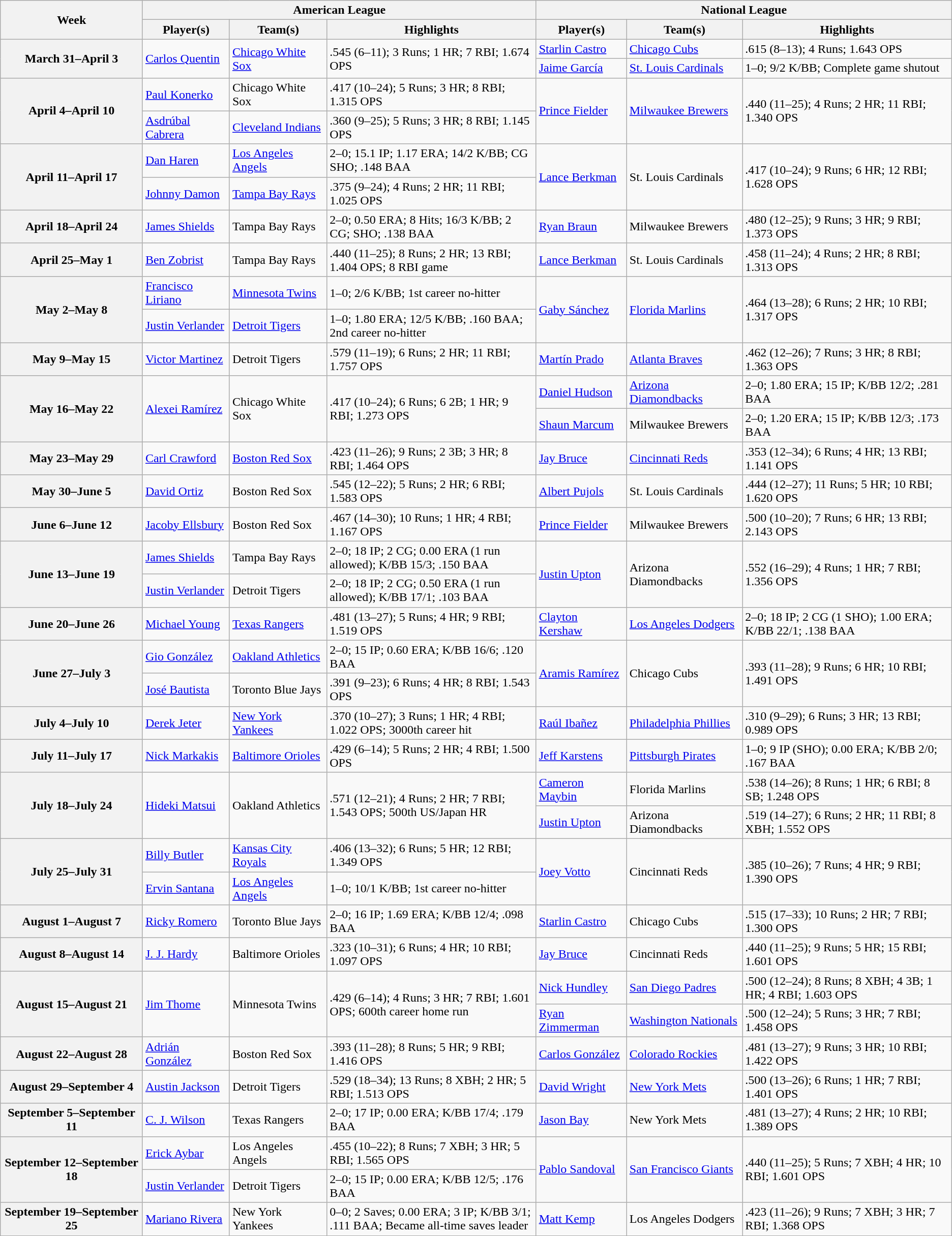<table class="wikitable plainrowheaders">
<tr>
<th rowspan=2>Week</th>
<th colspan=3>American League</th>
<th colspan=3>National League</th>
</tr>
<tr>
<th>Player(s)</th>
<th>Team(s)</th>
<th width=22%>Highlights</th>
<th>Player(s)</th>
<th>Team(s)</th>
<th width=22%>Highlights</th>
</tr>
<tr>
<th scope="row" rowspan="2">March 31–April 3</th>
<td rowspan="2"><a href='#'>Carlos Quentin</a></td>
<td rowspan="2"><a href='#'>Chicago White Sox</a></td>
<td rowspan="2">.545 (6–11); 3 Runs; 1 HR; 7 RBI; 1.674 OPS</td>
<td><a href='#'>Starlin Castro</a></td>
<td><a href='#'>Chicago Cubs</a></td>
<td>.615 (8–13); 4 Runs; 1.643 OPS</td>
</tr>
<tr>
<td><a href='#'>Jaime García</a></td>
<td><a href='#'>St. Louis Cardinals</a></td>
<td>1–0; 9/2 K/BB; Complete game shutout</td>
</tr>
<tr>
<th rowspan="2" scope="row">April 4–April 10</th>
<td><a href='#'>Paul Konerko</a></td>
<td>Chicago White Sox</td>
<td>.417 (10–24); 5 Runs; 3 HR; 8 RBI; 1.315 OPS</td>
<td rowspan="2"><a href='#'>Prince Fielder</a></td>
<td rowspan="2"><a href='#'>Milwaukee Brewers</a></td>
<td rowspan="2">.440 (11–25); 4 Runs; 2 HR; 11 RBI; 1.340 OPS</td>
</tr>
<tr>
<td><a href='#'>Asdrúbal Cabrera</a></td>
<td><a href='#'>Cleveland Indians</a></td>
<td>.360 (9–25); 5 Runs; 3 HR; 8 RBI; 1.145 OPS</td>
</tr>
<tr>
<th rowspan="2" scope="row">April 11–April 17</th>
<td><a href='#'>Dan Haren</a></td>
<td><a href='#'>Los Angeles Angels</a></td>
<td>2–0; 15.1 IP; 1.17 ERA; 14/2 K/BB; CG SHO; .148 BAA</td>
<td rowspan="2"><a href='#'>Lance Berkman</a></td>
<td rowspan="2">St. Louis Cardinals</td>
<td rowspan="2">.417 (10–24); 9 Runs; 6 HR; 12 RBI; 1.628 OPS</td>
</tr>
<tr>
<td><a href='#'>Johnny Damon</a></td>
<td><a href='#'>Tampa Bay Rays</a></td>
<td>.375 (9–24); 4 Runs; 2 HR; 11 RBI; 1.025 OPS</td>
</tr>
<tr>
<th scope="row">April 18–April 24</th>
<td><a href='#'>James Shields</a></td>
<td>Tampa Bay Rays</td>
<td>2–0; 0.50 ERA; 8 Hits; 16/3 K/BB; 2 CG; SHO; .138 BAA</td>
<td><a href='#'>Ryan Braun</a></td>
<td>Milwaukee Brewers</td>
<td>.480 (12–25); 9 Runs; 3 HR; 9 RBI; 1.373 OPS</td>
</tr>
<tr>
<th scope="row">April 25–May 1</th>
<td><a href='#'>Ben Zobrist</a></td>
<td>Tampa Bay Rays</td>
<td>.440 (11–25); 8 Runs; 2 HR; 13 RBI; 1.404 OPS; 8 RBI game</td>
<td><a href='#'>Lance Berkman</a></td>
<td>St. Louis Cardinals</td>
<td>.458 (11–24); 4 Runs; 2 HR; 8 RBI; 1.313 OPS</td>
</tr>
<tr>
<th rowspan="2" scope="row">May 2–May 8</th>
<td><a href='#'>Francisco Liriano</a></td>
<td><a href='#'>Minnesota Twins</a></td>
<td>1–0; 2/6 K/BB; 1st career no-hitter</td>
<td rowspan="2"><a href='#'>Gaby Sánchez</a></td>
<td rowspan="2"><a href='#'>Florida Marlins</a></td>
<td rowspan="2">.464 (13–28); 6 Runs; 2 HR; 10 RBI; 1.317 OPS</td>
</tr>
<tr>
<td><a href='#'>Justin Verlander</a></td>
<td><a href='#'>Detroit Tigers</a></td>
<td>1–0; 1.80 ERA; 12/5 K/BB; .160 BAA; 2nd career no-hitter</td>
</tr>
<tr>
<th scope="row">May 9–May 15</th>
<td><a href='#'>Victor Martinez</a></td>
<td>Detroit Tigers</td>
<td>.579 (11–19); 6 Runs; 2 HR; 11 RBI; 1.757 OPS</td>
<td><a href='#'>Martín Prado</a></td>
<td><a href='#'>Atlanta Braves</a></td>
<td>.462 (12–26); 7 Runs; 3 HR; 8 RBI; 1.363 OPS</td>
</tr>
<tr>
<th rowspan="2" scope="row">May 16–May 22</th>
<td rowspan="2"><a href='#'>Alexei Ramírez</a></td>
<td rowspan="2">Chicago White Sox</td>
<td rowspan="2">.417 (10–24); 6 Runs; 6 2B; 1 HR; 9 RBI; 1.273 OPS</td>
<td><a href='#'>Daniel Hudson</a></td>
<td><a href='#'>Arizona Diamondbacks</a></td>
<td>2–0; 1.80 ERA; 15 IP; K/BB 12/2; .281 BAA</td>
</tr>
<tr>
<td><a href='#'>Shaun Marcum</a></td>
<td>Milwaukee Brewers</td>
<td>2–0; 1.20 ERA; 15 IP; K/BB 12/3; .173 BAA</td>
</tr>
<tr>
<th scope="row">May 23–May 29</th>
<td><a href='#'>Carl Crawford</a></td>
<td><a href='#'>Boston Red Sox</a></td>
<td>.423 (11–26); 9 Runs; 2 3B; 3 HR; 8 RBI; 1.464 OPS</td>
<td><a href='#'>Jay Bruce</a></td>
<td><a href='#'>Cincinnati Reds</a></td>
<td>.353 (12–34); 6 Runs; 4 HR; 13 RBI; 1.141 OPS</td>
</tr>
<tr>
<th scope="row">May 30–June 5</th>
<td><a href='#'>David Ortiz</a></td>
<td>Boston Red Sox</td>
<td>.545 (12–22); 5 Runs; 2 HR; 6 RBI; 1.583 OPS</td>
<td><a href='#'>Albert Pujols</a></td>
<td>St. Louis Cardinals</td>
<td>.444 (12–27); 11 Runs; 5 HR; 10 RBI; 1.620 OPS</td>
</tr>
<tr>
<th scope="row">June 6–June 12</th>
<td><a href='#'>Jacoby Ellsbury</a></td>
<td>Boston Red Sox</td>
<td>.467 (14–30); 10 Runs; 1 HR; 4 RBI; 1.167 OPS</td>
<td><a href='#'>Prince Fielder</a></td>
<td>Milwaukee Brewers</td>
<td>.500 (10–20); 7 Runs; 6 HR; 13 RBI; 2.143 OPS</td>
</tr>
<tr>
<th rowspan="2" scope="row">June 13–June 19</th>
<td><a href='#'>James Shields</a></td>
<td>Tampa Bay Rays</td>
<td>2–0; 18 IP; 2 CG; 0.00 ERA (1 run allowed); K/BB 15/3; .150 BAA</td>
<td rowspan="2"><a href='#'>Justin Upton</a></td>
<td rowspan="2">Arizona Diamondbacks</td>
<td rowspan="2">.552 (16–29); 4 Runs; 1 HR; 7 RBI; 1.356 OPS</td>
</tr>
<tr>
<td><a href='#'>Justin Verlander</a></td>
<td>Detroit Tigers</td>
<td>2–0; 18 IP; 2 CG; 0.50 ERA (1 run allowed); K/BB 17/1; .103 BAA</td>
</tr>
<tr>
<th scope="row">June 20–June 26</th>
<td><a href='#'>Michael Young</a></td>
<td><a href='#'>Texas Rangers</a></td>
<td>.481 (13–27); 5 Runs; 4 HR; 9 RBI; 1.519 OPS</td>
<td><a href='#'>Clayton Kershaw</a></td>
<td><a href='#'>Los Angeles Dodgers</a></td>
<td>2–0; 18 IP; 2 CG (1 SHO); 1.00 ERA; K/BB 22/1; .138 BAA</td>
</tr>
<tr>
<th rowspan="2" scope="row">June 27–July 3</th>
<td><a href='#'>Gio González</a></td>
<td><a href='#'>Oakland Athletics</a></td>
<td>2–0; 15 IP; 0.60 ERA; K/BB 16/6; .120 BAA</td>
<td rowspan="2"><a href='#'>Aramis Ramírez</a></td>
<td rowspan="2">Chicago Cubs</td>
<td rowspan="2">.393 (11–28); 9 Runs; 6 HR; 10 RBI; 1.491 OPS</td>
</tr>
<tr>
<td><a href='#'>José Bautista</a></td>
<td>Toronto Blue Jays</td>
<td>.391 (9–23); 6 Runs; 4 HR; 8 RBI; 1.543 OPS</td>
</tr>
<tr>
<th scope="row">July 4–July 10</th>
<td><a href='#'>Derek Jeter</a></td>
<td><a href='#'>New York Yankees</a></td>
<td>.370 (10–27); 3 Runs; 1 HR; 4 RBI; 1.022 OPS; 3000th career hit</td>
<td><a href='#'>Raúl Ibañez</a></td>
<td><a href='#'>Philadelphia Phillies</a></td>
<td>.310 (9–29); 6 Runs; 3 HR; 13 RBI; 0.989 OPS</td>
</tr>
<tr>
<th scope="row">July 11–July 17</th>
<td><a href='#'>Nick Markakis</a></td>
<td><a href='#'>Baltimore Orioles</a></td>
<td>.429 (6–14); 5 Runs; 2 HR; 4 RBI; 1.500 OPS</td>
<td><a href='#'>Jeff Karstens</a></td>
<td><a href='#'>Pittsburgh Pirates</a></td>
<td>1–0; 9 IP (SHO); 0.00 ERA; K/BB 2/0; .167 BAA</td>
</tr>
<tr>
<th rowspan="2" scope="row">July 18–July 24</th>
<td rowspan="2"><a href='#'>Hideki Matsui</a></td>
<td rowspan="2">Oakland Athletics</td>
<td rowspan="2">.571 (12–21); 4 Runs; 2 HR; 7 RBI; 1.543 OPS; 500th US/Japan HR</td>
<td><a href='#'>Cameron Maybin</a></td>
<td>Florida Marlins</td>
<td>.538 (14–26); 8 Runs; 1 HR; 6 RBI; 8 SB; 1.248 OPS</td>
</tr>
<tr>
<td><a href='#'>Justin Upton</a></td>
<td>Arizona Diamondbacks</td>
<td>.519 (14–27); 6 Runs; 2 HR; 11 RBI; 8 XBH; 1.552 OPS</td>
</tr>
<tr>
<th rowspan="2" scope="row">July 25–July 31</th>
<td><a href='#'>Billy Butler</a></td>
<td><a href='#'>Kansas City Royals</a></td>
<td>.406 (13–32); 6 Runs; 5 HR; 12 RBI; 1.349 OPS</td>
<td rowspan="2"><a href='#'>Joey Votto</a></td>
<td rowspan="2">Cincinnati Reds</td>
<td rowspan="2">.385 (10–26); 7 Runs; 4 HR; 9 RBI; 1.390 OPS</td>
</tr>
<tr>
<td><a href='#'>Ervin Santana</a></td>
<td><a href='#'>Los Angeles Angels</a></td>
<td>1–0; 10/1 K/BB; 1st career no-hitter</td>
</tr>
<tr>
<th scope="row">August 1–August 7</th>
<td><a href='#'>Ricky Romero</a></td>
<td>Toronto Blue Jays</td>
<td>2–0; 16 IP; 1.69 ERA; K/BB 12/4; .098 BAA</td>
<td><a href='#'>Starlin Castro</a></td>
<td>Chicago Cubs</td>
<td>.515 (17–33); 10 Runs; 2 HR; 7 RBI; 1.300 OPS</td>
</tr>
<tr>
<th scope="row">August 8–August 14</th>
<td><a href='#'>J. J. Hardy</a></td>
<td>Baltimore Orioles</td>
<td>.323 (10–31); 6 Runs; 4 HR; 10 RBI; 1.097 OPS</td>
<td><a href='#'>Jay Bruce</a></td>
<td>Cincinnati Reds</td>
<td>.440 (11–25); 9 Runs; 5 HR; 15 RBI; 1.601 OPS</td>
</tr>
<tr>
<th rowspan="2" scope="row">August 15–August 21</th>
<td rowspan="2"><a href='#'>Jim Thome</a></td>
<td rowspan="2">Minnesota Twins</td>
<td rowspan="2">.429 (6–14); 4 Runs; 3 HR; 7 RBI; 1.601 OPS; 600th career home run</td>
<td><a href='#'>Nick Hundley</a></td>
<td><a href='#'>San Diego Padres</a></td>
<td>.500 (12–24); 8 Runs; 8 XBH; 4 3B; 1 HR; 4 RBI; 1.603 OPS</td>
</tr>
<tr>
<td><a href='#'>Ryan Zimmerman</a></td>
<td><a href='#'>Washington Nationals</a></td>
<td>.500 (12–24); 5 Runs; 3 HR; 7 RBI; 1.458 OPS</td>
</tr>
<tr>
<th scope="row">August 22–August 28</th>
<td><a href='#'>Adrián González</a></td>
<td>Boston Red Sox</td>
<td>.393 (11–28); 8 Runs; 5 HR; 9 RBI; 1.416 OPS</td>
<td><a href='#'>Carlos González</a></td>
<td><a href='#'>Colorado Rockies</a></td>
<td>.481 (13–27); 9 Runs; 3 HR; 10 RBI; 1.422 OPS</td>
</tr>
<tr>
<th scope="row">August 29–September 4</th>
<td><a href='#'>Austin Jackson</a></td>
<td>Detroit Tigers</td>
<td>.529 (18–34); 13 Runs; 8 XBH; 2 HR; 5 RBI; 1.513 OPS</td>
<td><a href='#'>David Wright</a></td>
<td><a href='#'>New York Mets</a></td>
<td>.500 (13–26); 6 Runs; 1 HR; 7 RBI; 1.401 OPS</td>
</tr>
<tr>
<th scope="row">September 5–September 11</th>
<td><a href='#'>C. J. Wilson</a></td>
<td>Texas Rangers</td>
<td>2–0; 17 IP; 0.00 ERA; K/BB 17/4; .179 BAA</td>
<td><a href='#'>Jason Bay</a></td>
<td>New York Mets</td>
<td>.481 (13–27); 4 Runs; 2 HR; 10 RBI; 1.389 OPS</td>
</tr>
<tr>
<th rowspan="2" scope="row">September 12–September 18</th>
<td><a href='#'>Erick Aybar</a></td>
<td>Los Angeles Angels</td>
<td>.455 (10–22); 8 Runs; 7 XBH; 3 HR; 5 RBI; 1.565 OPS</td>
<td rowspan="2"><a href='#'>Pablo Sandoval</a></td>
<td rowspan="2"><a href='#'>San Francisco Giants</a></td>
<td rowspan="2">.440 (11–25); 5 Runs; 7 XBH; 4 HR; 10 RBI; 1.601 OPS</td>
</tr>
<tr>
<td><a href='#'>Justin Verlander</a></td>
<td>Detroit Tigers</td>
<td>2–0; 15 IP; 0.00 ERA; K/BB 12/5; .176 BAA</td>
</tr>
<tr>
<th scope="row">September 19–September 25</th>
<td><a href='#'>Mariano Rivera</a></td>
<td>New York Yankees</td>
<td>0–0; 2 Saves; 0.00 ERA; 3 IP; K/BB 3/1; .111 BAA; Became all-time saves leader</td>
<td><a href='#'>Matt Kemp</a></td>
<td>Los Angeles Dodgers</td>
<td>.423 (11–26); 9 Runs; 7 XBH; 3 HR; 7 RBI; 1.368 OPS</td>
</tr>
</table>
